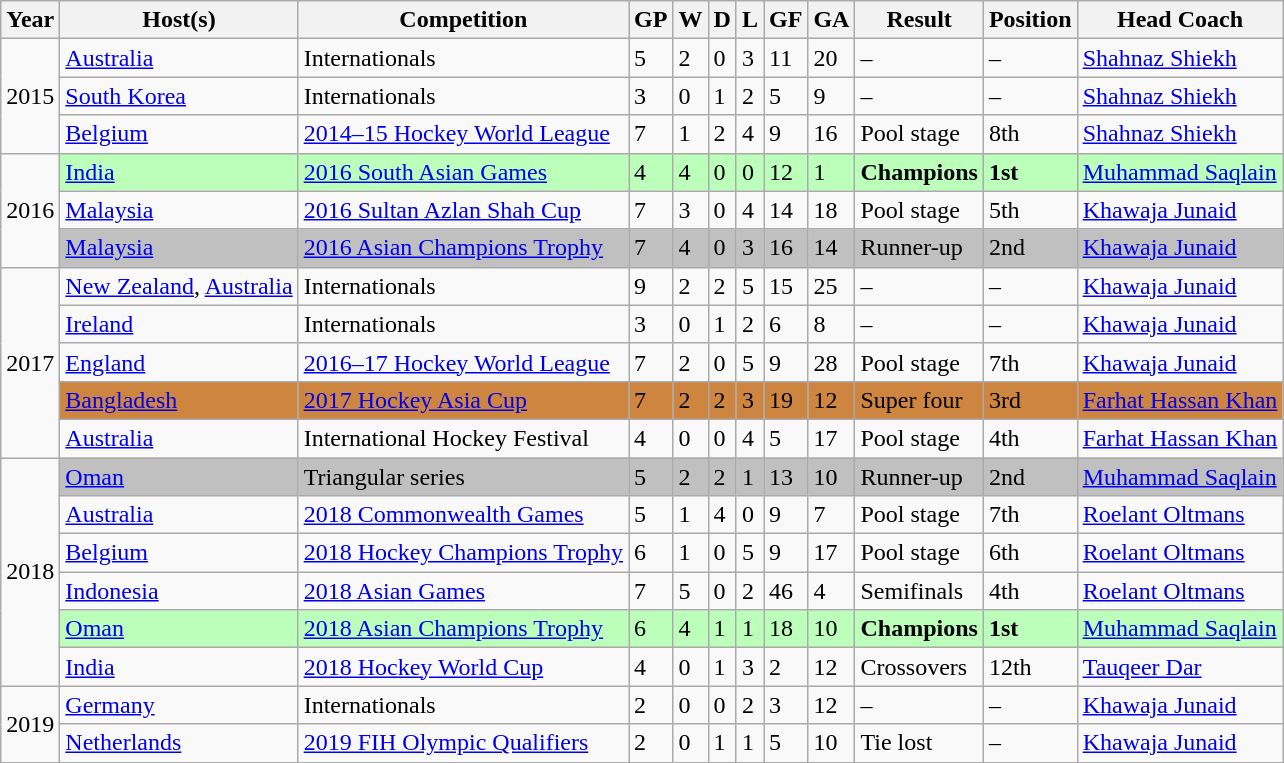<table class="wikitable sortable">
<tr>
<th>Year</th>
<th>Host(s)</th>
<th>Competition</th>
<th>GP</th>
<th>W</th>
<th>D</th>
<th>L</th>
<th>GF</th>
<th>GA</th>
<th>Result</th>
<th>Position</th>
<th>Head Coach</th>
</tr>
<tr>
<td rowspan="3">2015</td>
<td><a href='#'>Australia</a></td>
<td>Internationals</td>
<td>5</td>
<td>2</td>
<td>0</td>
<td>3</td>
<td>11</td>
<td>20</td>
<td>–</td>
<td>–</td>
<td> <a href='#'>Shahnaz Shiekh</a></td>
</tr>
<tr>
<td><a href='#'>South Korea</a></td>
<td>Internationals</td>
<td>3</td>
<td>0</td>
<td>1</td>
<td>2</td>
<td>5</td>
<td>9</td>
<td>–</td>
<td>–</td>
<td> <a href='#'>Shahnaz Shiekh</a></td>
</tr>
<tr>
<td><a href='#'>Belgium</a></td>
<td><a href='#'>2014–15 Hockey World League</a></td>
<td>7</td>
<td>1</td>
<td>2</td>
<td>4</td>
<td>9</td>
<td>16</td>
<td>Pool stage</td>
<td>8th</td>
<td> <a href='#'>Shahnaz Shiekh</a></td>
</tr>
<tr>
<td rowspan="3">2016</td>
<td bgcolor="#bfb"><a href='#'>India</a></td>
<td bgcolor="#bfb"><a href='#'>2016 South Asian Games</a></td>
<td bgcolor="#bfb">4</td>
<td bgcolor="#bfb">4</td>
<td bgcolor="#bfb">0</td>
<td bgcolor="#bfb">0</td>
<td bgcolor="#bfb">12</td>
<td bgcolor="#bfb">1</td>
<td bgcolor="#bfb"><strong>Champions</strong></td>
<td bgcolor="#bfb"><strong>1st</strong></td>
<td bgcolor="#bfb"> <a href='#'>Muhammad Saqlain</a></td>
</tr>
<tr>
<td><a href='#'>Malaysia</a></td>
<td><a href='#'>2016 Sultan Azlan Shah Cup</a></td>
<td>7</td>
<td>3</td>
<td>0</td>
<td>4</td>
<td>14</td>
<td>18</td>
<td>Pool stage</td>
<td>5th</td>
<td> <a href='#'>Khawaja Junaid</a></td>
</tr>
<tr>
<td bgcolor="silver"><a href='#'>Malaysia</a></td>
<td bgcolor="silver"><a href='#'>2016 Asian Champions Trophy</a></td>
<td bgcolor="silver">7</td>
<td bgcolor="silver">4</td>
<td bgcolor="silver">0</td>
<td bgcolor="silver">3</td>
<td bgcolor="silver">16</td>
<td bgcolor="silver">14</td>
<td bgcolor="silver">Runner-up</td>
<td bgcolor="silver">2nd</td>
<td bgcolor="silver"> <a href='#'>Khawaja Junaid</a></td>
</tr>
<tr>
<td rowspan="5">2017</td>
<td><a href='#'>New Zealand</a>, <a href='#'>Australia</a></td>
<td>Internationals</td>
<td>9</td>
<td>2</td>
<td>2</td>
<td>5</td>
<td>15</td>
<td>25</td>
<td>–</td>
<td>–</td>
<td> <a href='#'>Khawaja Junaid</a></td>
</tr>
<tr>
<td><a href='#'>Ireland</a></td>
<td>Internationals</td>
<td>3</td>
<td>0</td>
<td>1</td>
<td>2</td>
<td>6</td>
<td>8</td>
<td>–</td>
<td>–</td>
<td> <a href='#'>Khawaja Junaid</a></td>
</tr>
<tr>
<td><a href='#'>England</a></td>
<td><a href='#'>2016–17 Hockey World League</a></td>
<td>7</td>
<td>2</td>
<td>0</td>
<td>5</td>
<td>9</td>
<td>28</td>
<td>Pool stage</td>
<td>7th</td>
<td> <a href='#'>Khawaja Junaid</a></td>
</tr>
<tr>
<td bgcolor="#CD853F"><a href='#'>Bangladesh</a></td>
<td bgcolor="#CD853F"><a href='#'>2017 Hockey Asia Cup</a></td>
<td bgcolor="#CD853F">7</td>
<td bgcolor="#CD853F">2</td>
<td bgcolor="#CD853F">2</td>
<td bgcolor="#CD853F">3</td>
<td bgcolor="#CD853F">19</td>
<td bgcolor="#CD853F">12</td>
<td bgcolor="#CD853F">Super four</td>
<td bgcolor="#CD853F">3rd</td>
<td bgcolor="#CD853F"> <a href='#'>Farhat Hassan Khan</a></td>
</tr>
<tr>
<td><a href='#'>Australia</a></td>
<td>International Hockey Festival</td>
<td>4</td>
<td>0</td>
<td>0</td>
<td>4</td>
<td>5</td>
<td>17</td>
<td>Pool stage</td>
<td>4th</td>
<td> <a href='#'>Farhat Hassan Khan</a></td>
</tr>
<tr>
<td rowspan="6">2018</td>
<td bgcolor="silver"><a href='#'>Oman</a></td>
<td bgcolor="silver">Triangular series</td>
<td bgcolor="silver">5</td>
<td bgcolor="silver">2</td>
<td bgcolor="silver">2</td>
<td bgcolor="silver">1</td>
<td bgcolor="silver">13</td>
<td bgcolor="silver">10</td>
<td bgcolor="silver">Runner-up</td>
<td bgcolor="silver">2nd</td>
<td bgcolor="silver"> <a href='#'>Muhammad Saqlain</a></td>
</tr>
<tr>
<td><a href='#'>Australia</a></td>
<td><a href='#'>2018 Commonwealth Games</a></td>
<td>5</td>
<td>1</td>
<td>4</td>
<td>0</td>
<td>9</td>
<td>7</td>
<td>Pool stage</td>
<td>7th</td>
<td> <a href='#'>Roelant Oltmans</a></td>
</tr>
<tr>
<td><a href='#'>Belgium</a></td>
<td><a href='#'>2018 Hockey Champions Trophy</a></td>
<td>6</td>
<td>1</td>
<td>0</td>
<td>5</td>
<td>9</td>
<td>17</td>
<td>Pool stage</td>
<td>6th</td>
<td> <a href='#'>Roelant Oltmans</a></td>
</tr>
<tr>
<td><a href='#'>Indonesia</a></td>
<td><a href='#'>2018 Asian Games</a></td>
<td>7</td>
<td>5</td>
<td>0</td>
<td>2</td>
<td>46</td>
<td>4</td>
<td>Semifinals</td>
<td>4th</td>
<td> <a href='#'>Roelant Oltmans</a></td>
</tr>
<tr>
<td bgcolor="#bfb"><a href='#'>Oman</a></td>
<td bgcolor="#bfb"><a href='#'>2018 Asian Champions Trophy</a></td>
<td bgcolor="#bfb">6</td>
<td bgcolor="#bfb">4</td>
<td bgcolor="#bfb">1</td>
<td bgcolor="#bfb">1</td>
<td bgcolor="#bfb">18</td>
<td bgcolor="#bfb">10</td>
<td bgcolor="#bfb"><strong>Champions</strong></td>
<td bgcolor="#bfb"><strong>1st</strong></td>
<td bgcolor="#bfb"> <a href='#'>Muhammad Saqlain</a></td>
</tr>
<tr>
<td><a href='#'>India</a></td>
<td><a href='#'>2018 Hockey World Cup</a></td>
<td>4</td>
<td>0</td>
<td>1</td>
<td>3</td>
<td>2</td>
<td>12</td>
<td>Crossovers</td>
<td>12th</td>
<td> <a href='#'>Tauqeer Dar</a></td>
</tr>
<tr>
<td rowspan="2">2019</td>
<td><a href='#'>Germany</a></td>
<td>Internationals</td>
<td>2</td>
<td>0</td>
<td>0</td>
<td>2</td>
<td>3</td>
<td>12</td>
<td>–</td>
<td>–</td>
<td> <a href='#'>Khawaja Junaid</a></td>
</tr>
<tr>
<td><a href='#'>Netherlands</a></td>
<td><a href='#'>2019 FIH Olympic Qualifiers</a></td>
<td>2</td>
<td>0</td>
<td>1</td>
<td>1</td>
<td>5</td>
<td>10</td>
<td>Tie lost</td>
<td>–</td>
<td> <a href='#'>Khawaja Junaid</a></td>
</tr>
</table>
